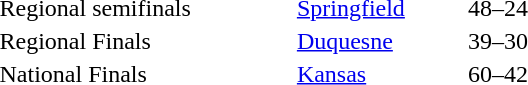<table style="border:'1' 'solid' 'gray' " width="380" align="left">
<tr>
</tr>
<tr>
<td>Regional semifinals</td>
<td><a href='#'>Springfield</a></td>
<td>48–24</td>
</tr>
<tr>
<td>Regional Finals</td>
<td><a href='#'>Duquesne</a></td>
<td>39–30</td>
</tr>
<tr>
<td>National Finals</td>
<td><a href='#'>Kansas</a></td>
<td>60–42</td>
</tr>
</table>
